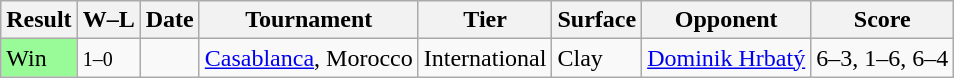<table class="sortable wikitable">
<tr>
<th>Result</th>
<th class="unsortable">W–L</th>
<th>Date</th>
<th>Tournament</th>
<th>Tier</th>
<th>Surface</th>
<th>Opponent</th>
<th class="unsortable">Score</th>
</tr>
<tr>
<td bgcolor=98FB98>Win</td>
<td><small>1–0</small></td>
<td><a href='#'></a></td>
<td><a href='#'>Casablanca</a>, Morocco</td>
<td>International</td>
<td>Clay</td>
<td> <a href='#'>Dominik Hrbatý</a></td>
<td>6–3, 1–6, 6–4</td>
</tr>
</table>
